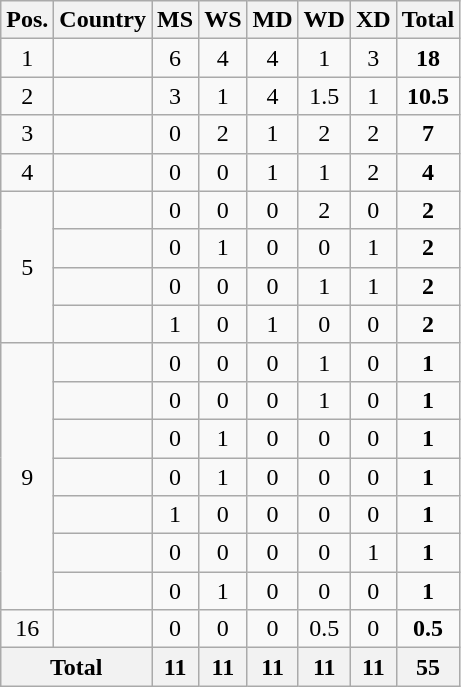<table class="wikitable" style="text-align:center">
<tr>
<th>Pos.</th>
<th>Country</th>
<th>MS</th>
<th>WS</th>
<th>MD</th>
<th>WD</th>
<th>XD</th>
<th>Total</th>
</tr>
<tr>
<td>1</td>
<td align="left"></td>
<td>6</td>
<td>4</td>
<td>4</td>
<td>1</td>
<td>3</td>
<td><strong>18</strong></td>
</tr>
<tr>
<td>2</td>
<td align="left"></td>
<td>3</td>
<td>1</td>
<td>4</td>
<td>1.5</td>
<td>1</td>
<td><strong>10.5</strong></td>
</tr>
<tr>
<td>3</td>
<td align="left"></td>
<td>0</td>
<td>2</td>
<td>1</td>
<td>2</td>
<td>2</td>
<td><strong>7</strong></td>
</tr>
<tr>
<td>4</td>
<td align="left"></td>
<td>0</td>
<td>0</td>
<td>1</td>
<td>1</td>
<td>2</td>
<td><strong>4</strong></td>
</tr>
<tr>
<td rowspan="4">5</td>
<td align="left"></td>
<td>0</td>
<td>0</td>
<td>0</td>
<td>2</td>
<td>0</td>
<td><strong>2</strong></td>
</tr>
<tr>
<td align="left"></td>
<td>0</td>
<td>1</td>
<td>0</td>
<td>0</td>
<td>1</td>
<td><strong>2</strong></td>
</tr>
<tr>
<td align="left"></td>
<td>0</td>
<td>0</td>
<td>0</td>
<td>1</td>
<td>1</td>
<td><strong>2</strong></td>
</tr>
<tr>
<td align="left"></td>
<td>1</td>
<td>0</td>
<td>1</td>
<td>0</td>
<td>0</td>
<td><strong>2</strong></td>
</tr>
<tr>
<td rowspan="7">9</td>
<td align="left"></td>
<td>0</td>
<td>0</td>
<td>0</td>
<td>1</td>
<td>0</td>
<td><strong>1</strong></td>
</tr>
<tr>
<td align="left"></td>
<td>0</td>
<td>0</td>
<td>0</td>
<td>1</td>
<td>0</td>
<td><strong>1</strong></td>
</tr>
<tr>
<td align="left"></td>
<td>0</td>
<td>1</td>
<td>0</td>
<td>0</td>
<td>0</td>
<td><strong>1</strong></td>
</tr>
<tr>
<td align="left"></td>
<td>0</td>
<td>1</td>
<td>0</td>
<td>0</td>
<td>0</td>
<td><strong>1</strong></td>
</tr>
<tr>
<td align="left"></td>
<td>1</td>
<td>0</td>
<td>0</td>
<td>0</td>
<td>0</td>
<td><strong>1</strong></td>
</tr>
<tr>
<td align="left"></td>
<td>0</td>
<td>0</td>
<td>0</td>
<td>0</td>
<td>1</td>
<td><strong>1</strong></td>
</tr>
<tr>
<td align="left"></td>
<td>0</td>
<td>1</td>
<td>0</td>
<td>0</td>
<td>0</td>
<td><strong>1</strong></td>
</tr>
<tr>
<td>16</td>
<td align="left"><strong></strong></td>
<td>0</td>
<td>0</td>
<td>0</td>
<td>0.5</td>
<td>0</td>
<td><strong>0.5</strong></td>
</tr>
<tr>
<th colspan="2">Total</th>
<th>11</th>
<th>11</th>
<th>11</th>
<th>11</th>
<th>11</th>
<th>55</th>
</tr>
</table>
